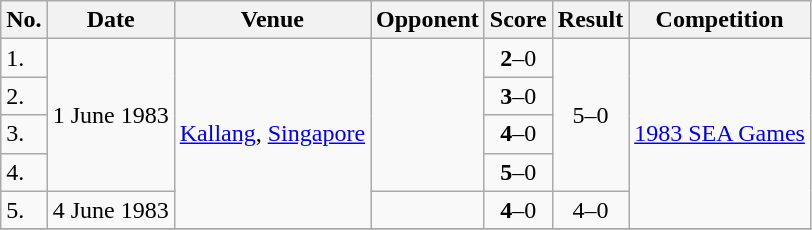<table class="wikitable">
<tr>
<th>No.</th>
<th>Date</th>
<th>Venue</th>
<th>Opponent</th>
<th>Score</th>
<th>Result</th>
<th>Competition</th>
</tr>
<tr>
<td>1.</td>
<td rowspan=4>1 June 1983</td>
<td rowspan=5><a href='#'>Kallang</a>, <a href='#'>Singapore</a></td>
<td rowspan=4></td>
<td align=center><strong>2</strong>–0</td>
<td rowspan=4 align=center>5–0</td>
<td rowspan=5><a href='#'>1983 SEA Games</a></td>
</tr>
<tr>
<td>2.</td>
<td align=center><strong>3</strong>–0</td>
</tr>
<tr>
<td>3.</td>
<td align=center><strong>4</strong>–0</td>
</tr>
<tr>
<td>4.</td>
<td align=center><strong>5</strong>–0</td>
</tr>
<tr>
<td>5.</td>
<td>4 June 1983</td>
<td></td>
<td align=center><strong>4</strong>–0</td>
<td align=center>4–0</td>
</tr>
<tr>
</tr>
</table>
